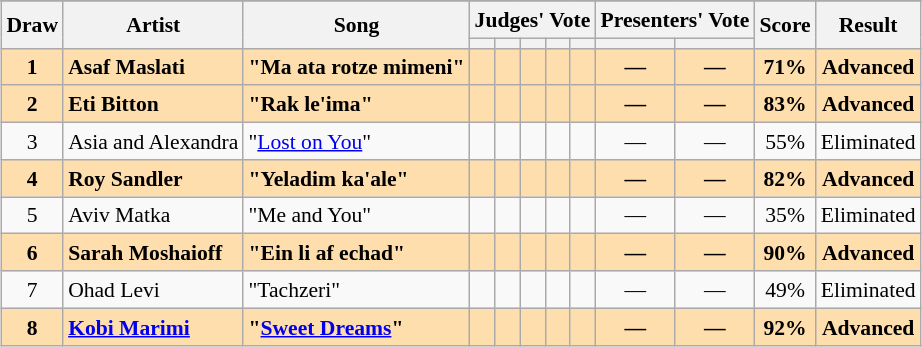<table class="sortable wikitable" style="margin: 1em auto 1em auto; text-align:center; font-size:90%; line-height:18px;">
<tr>
</tr>
<tr>
<th rowspan="2">Draw</th>
<th rowspan="2">Artist</th>
<th rowspan="2">Song</th>
<th colspan="5" class="unsortable">Judges' Vote</th>
<th colspan="2" class="unsortable">Presenters' Vote</th>
<th rowspan="2">Score</th>
<th rowspan="2">Result</th>
</tr>
<tr>
<th class="unsortable"></th>
<th class="unsortable"></th>
<th class="unsortable"></th>
<th class="unsortable"></th>
<th class="unsortable"></th>
<th class="unsortable"></th>
<th class="unsortable"></th>
</tr>
<tr style="font-weight:bold; background:#FFDEAD;">
<td>1</td>
<td align="left">Asaf Maslati</td>
<td align="left">"Ma ata rotze mimeni"</td>
<td></td>
<td></td>
<td></td>
<td></td>
<td></td>
<td>—</td>
<td>—</td>
<td>71%</td>
<td>Advanced</td>
</tr>
<tr style="font-weight:bold; background:#FFDEAD;">
<td>2</td>
<td align="left">Eti Bitton</td>
<td align="left">"Rak le'ima"</td>
<td></td>
<td></td>
<td></td>
<td></td>
<td></td>
<td>—</td>
<td>—</td>
<td>83%</td>
<td>Advanced</td>
</tr>
<tr>
<td>3</td>
<td align="left">Asia and Alexandra</td>
<td align="left">"<a href='#'>Lost on You</a>"</td>
<td></td>
<td></td>
<td></td>
<td></td>
<td></td>
<td>—</td>
<td>—</td>
<td>55%</td>
<td>Eliminated</td>
</tr>
<tr style="font-weight:bold; background:#FFDEAD;">
<td>4</td>
<td align="left">Roy Sandler</td>
<td align="left">"Yeladim ka'ale"</td>
<td></td>
<td></td>
<td></td>
<td></td>
<td></td>
<td>—</td>
<td>—</td>
<td>82%</td>
<td>Advanced</td>
</tr>
<tr>
<td>5</td>
<td align="left">Aviv Matka</td>
<td align="left">"Me and You"</td>
<td></td>
<td></td>
<td></td>
<td></td>
<td></td>
<td>—</td>
<td>—</td>
<td>35%</td>
<td>Eliminated</td>
</tr>
<tr style="font-weight:bold; background:#FFDEAD;">
<td>6</td>
<td align="left">Sarah Moshaioff</td>
<td align="left">"Ein li af echad"</td>
<td></td>
<td></td>
<td></td>
<td></td>
<td></td>
<td>—</td>
<td>—</td>
<td>90%</td>
<td>Advanced</td>
</tr>
<tr>
<td>7</td>
<td align="left">Ohad Levi</td>
<td align="left">"Tachzeri"</td>
<td></td>
<td></td>
<td></td>
<td></td>
<td></td>
<td>—</td>
<td>—</td>
<td>49%</td>
<td>Eliminated</td>
</tr>
<tr style="font-weight:bold; background:#FFDEAD;">
<td>8</td>
<td align="left"><a href='#'>Kobi Marimi</a></td>
<td align="left">"<a href='#'>Sweet Dreams</a>"</td>
<td></td>
<td></td>
<td></td>
<td></td>
<td></td>
<td>—</td>
<td>—</td>
<td>92%</td>
<td>Advanced</td>
</tr>
</table>
